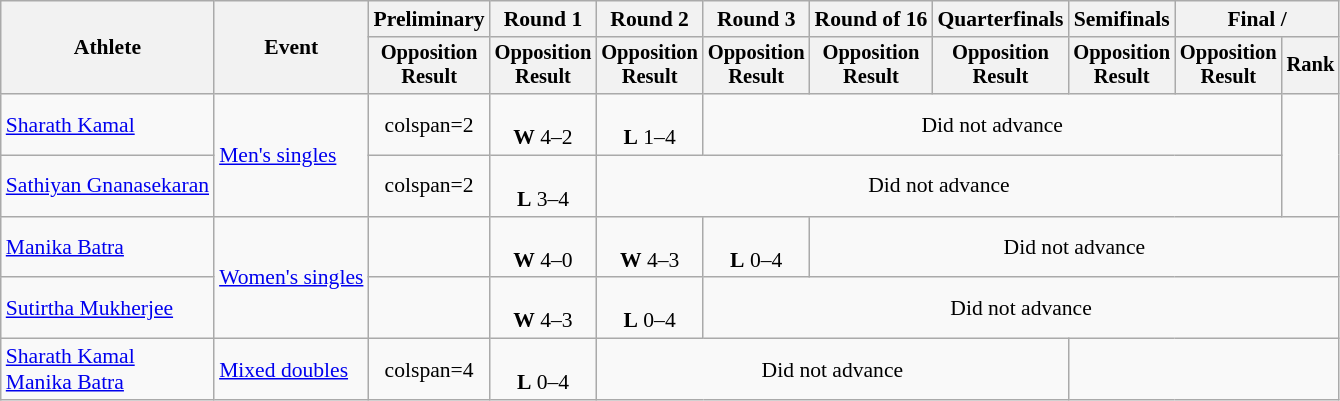<table class="wikitable" style="font-size:90%;">
<tr>
<th rowspan=2>Athlete</th>
<th rowspan=2>Event</th>
<th>Preliminary</th>
<th>Round 1</th>
<th>Round 2</th>
<th>Round 3</th>
<th>Round of 16</th>
<th>Quarterfinals</th>
<th>Semifinals</th>
<th colspan=2>Final / </th>
</tr>
<tr style="font-size:95%">
<th>Opposition <br> Result</th>
<th>Opposition <br> Result</th>
<th>Opposition <br> Result</th>
<th>Opposition <br> Result</th>
<th>Opposition <br> Result</th>
<th>Opposition <br> Result</th>
<th>Opposition <br> Result</th>
<th>Opposition <br> Result</th>
<th>Rank</th>
</tr>
<tr align=center>
<td align=left><a href='#'>Sharath Kamal</a></td>
<td align=left rowspan =2><a href='#'>Men's singles</a></td>
<td>colspan=2 </td>
<td> <br> <strong>W</strong> 4–2</td>
<td> <br> <strong>L</strong> 1–4</td>
<td colspan="5">Did not advance</td>
</tr>
<tr align=center>
<td align=left><a href='#'>Sathiyan Gnanasekaran</a></td>
<td>colspan=2 </td>
<td> <br> <strong>L</strong> 3–4</td>
<td colspan="6">Did not advance</td>
</tr>
<tr align=center>
<td align=left><a href='#'>Manika Batra</a></td>
<td align=left rowspan =2><a href='#'>Women's singles</a></td>
<td></td>
<td> <br> <strong>W</strong> 4–0</td>
<td> <br> <strong>W</strong> 4–3</td>
<td> <br> <strong>L</strong> 0–4</td>
<td colspan="5">Did not advance</td>
</tr>
<tr align=center>
<td align=left><a href='#'>Sutirtha Mukherjee</a></td>
<td></td>
<td> <br> <strong>W</strong> 4–3</td>
<td> <br> <strong>L</strong> 0–4</td>
<td colspan="6">Did not advance</td>
</tr>
<tr align=center>
<td align=left><a href='#'>Sharath Kamal</a> <br> <a href='#'>Manika Batra</a></td>
<td align=left><a href='#'>Mixed doubles</a></td>
<td>colspan=4 </td>
<td> <br> <strong>L</strong> 0–4</td>
<td colspan="4">Did not advance</td>
</tr>
</table>
